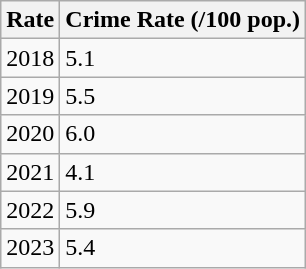<table class="wikitable">
<tr>
<th>Rate</th>
<th>Crime Rate (/100 pop.)</th>
</tr>
<tr>
<td>2018</td>
<td>5.1</td>
</tr>
<tr>
<td>2019</td>
<td>5.5</td>
</tr>
<tr>
<td>2020</td>
<td>6.0</td>
</tr>
<tr>
<td>2021</td>
<td>4.1</td>
</tr>
<tr>
<td>2022</td>
<td>5.9</td>
</tr>
<tr>
<td>2023</td>
<td>5.4</td>
</tr>
</table>
